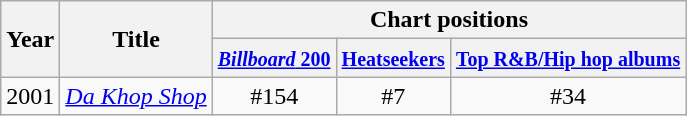<table class="wikitable">
<tr>
<th rowspan="2">Year</th>
<th rowspan="2">Title</th>
<th colspan="3">Chart positions</th>
</tr>
<tr>
<th><small><a href='#'><em>Billboard</em> 200</a></small></th>
<th><small><a href='#'>Heatseekers</a></small></th>
<th><small><a href='#'>Top R&B/Hip hop albums</a></small></th>
</tr>
<tr>
<td>2001</td>
<td><em><a href='#'>Da Khop Shop</a></em></td>
<td align="center">#154</td>
<td align="center">#7</td>
<td align="center">#34</td>
</tr>
</table>
